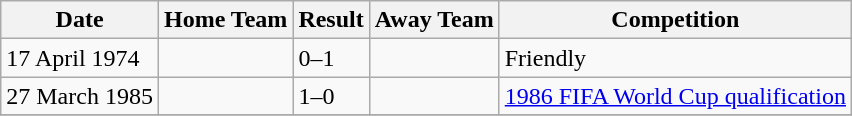<table class="wikitable collapsible">
<tr>
<th>Date</th>
<th>Home Team</th>
<th>Result</th>
<th>Away Team</th>
<th>Competition</th>
</tr>
<tr>
<td>17 April 1974</td>
<td></td>
<td>0–1</td>
<td></td>
<td>Friendly</td>
</tr>
<tr>
<td>27 March 1985</td>
<td></td>
<td>1–0</td>
<td></td>
<td><a href='#'>1986 FIFA World Cup qualification</a></td>
</tr>
<tr>
</tr>
</table>
